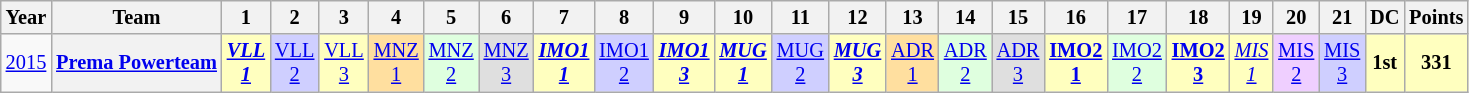<table class="wikitable" style="text-align:center; font-size:85%">
<tr>
<th>Year</th>
<th>Team</th>
<th>1</th>
<th>2</th>
<th>3</th>
<th>4</th>
<th>5</th>
<th>6</th>
<th>7</th>
<th>8</th>
<th>9</th>
<th>10</th>
<th>11</th>
<th>12</th>
<th>13</th>
<th>14</th>
<th>15</th>
<th>16</th>
<th>17</th>
<th>18</th>
<th>19</th>
<th>20</th>
<th>21</th>
<th>DC</th>
<th>Points</th>
</tr>
<tr>
<td><a href='#'>2015</a></td>
<th nowrap><a href='#'>Prema Powerteam</a></th>
<td style="background:#FFFFBF;"><strong><em><a href='#'>VLL<br>1</a></em></strong><br></td>
<td style="background:#CFCFFF;"><a href='#'>VLL<br>2</a><br></td>
<td style="background:#FFFFBF;"><a href='#'>VLL<br>3</a><br></td>
<td style="background:#FFDF9F;"><a href='#'>MNZ<br>1</a><br></td>
<td style="background:#DFFFDF;"><a href='#'>MNZ<br>2</a><br></td>
<td style="background:#DFDFDF;"><a href='#'>MNZ<br>3</a><br></td>
<td style="background:#FFFFBF;"><strong><em><a href='#'>IMO1<br>1</a></em></strong><br></td>
<td style="background:#CFCFFF;"><a href='#'>IMO1<br>2</a><br></td>
<td style="background:#FFFFBF;"><strong><em><a href='#'>IMO1<br>3</a></em></strong><br></td>
<td style="background:#FFFFBF;"><strong><em><a href='#'>MUG<br>1</a></em></strong><br></td>
<td style="background:#CFCFFF;"><a href='#'>MUG<br>2</a><br></td>
<td style="background:#FFFFBF;"><strong><em><a href='#'>MUG<br>3</a></em></strong><br></td>
<td style="background:#FFDF9F;"><a href='#'>ADR<br>1</a><br></td>
<td style="background:#DFFFDF;"><a href='#'>ADR<br>2</a><br></td>
<td style="background:#DFDFDF;"><a href='#'>ADR<br>3</a><br></td>
<td style="background:#FFFFBF;"><strong><a href='#'>IMO2<br>1</a></strong><br></td>
<td style="background:#DFFFDF;"><a href='#'>IMO2<br>2</a><br></td>
<td style="background:#FFFFBF;"><strong><a href='#'>IMO2<br>3</a></strong><br></td>
<td style="background:#FFFFBF;"><em><a href='#'>MIS<br>1</a></em><br></td>
<td style="background:#EFCFFF;"><a href='#'>MIS<br>2</a><br></td>
<td style="background:#CFCFFF;"><a href='#'>MIS<br>3</a><br></td>
<th style="background:#FFFFBF;">1st</th>
<th style="background:#FFFFBF;">331</th>
</tr>
</table>
